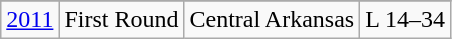<table class="wikitable">
<tr>
</tr>
<tr>
<td><a href='#'>2011</a></td>
<td>First Round</td>
<td>Central Arkansas</td>
<td>L 14–34</td>
</tr>
</table>
